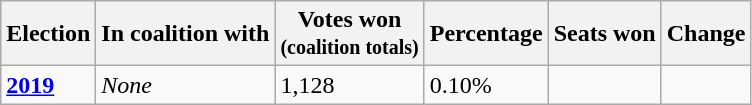<table class="wikitable">
<tr>
<th>Election</th>
<th>In coalition with</th>
<th>Votes won<br><small>(coalition totals)</small></th>
<th>Percentage</th>
<th>Seats won</th>
<th>Change</th>
</tr>
<tr>
<td><strong><a href='#'>2019</a></strong></td>
<td><em>None</em></td>
<td>1,128</td>
<td>0.10%</td>
<td></td>
<td></td>
</tr>
</table>
